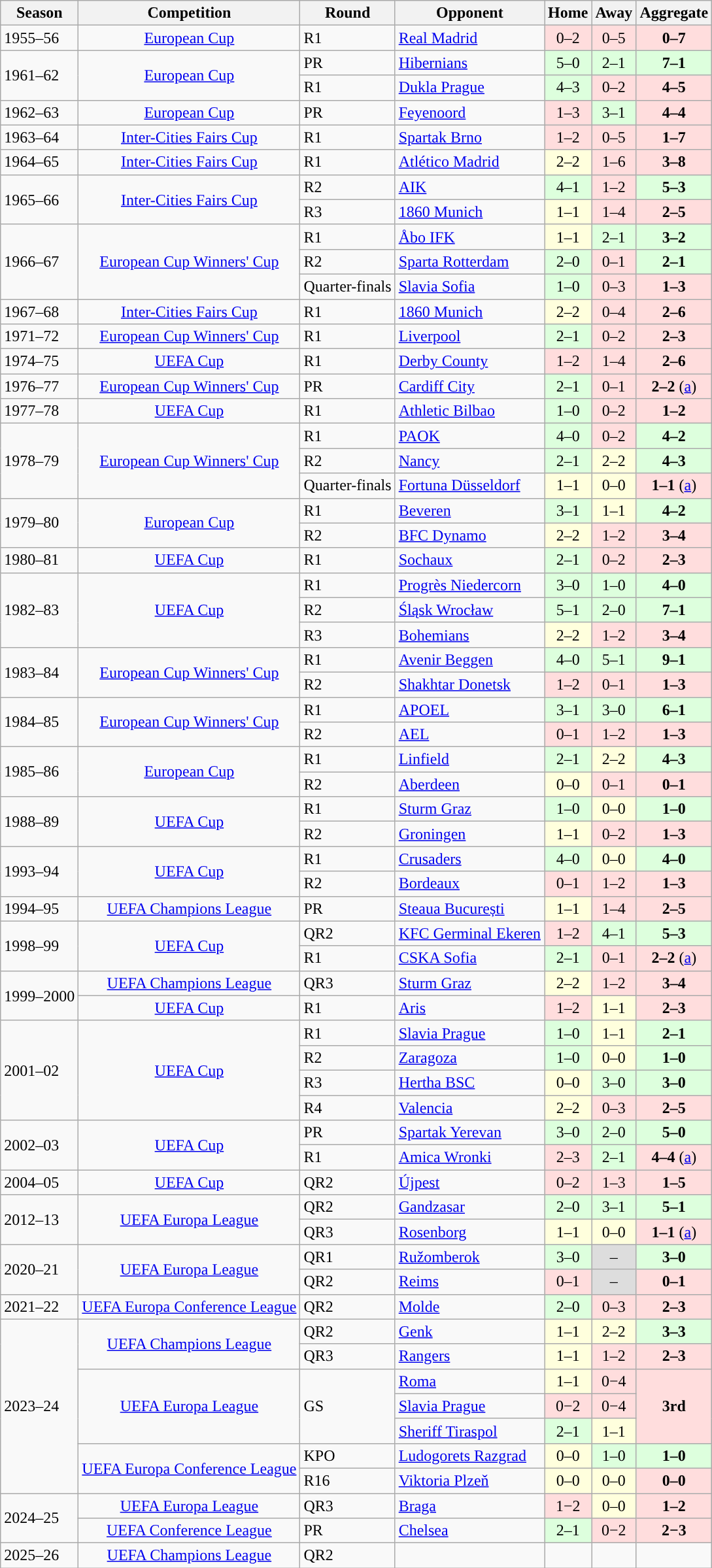<table class="wikitable">
<tr>
<th>Season</th>
<th>Competition</th>
<th>Round</th>
<th>Opponent</th>
<th>Home</th>
<th>Away</th>
<th>Aggregate</th>
</tr>
<tr>
<td>1955–56</td>
<td style="text-align:center;"><a href='#'>European Cup</a></td>
<td>R1</td>
<td> <a href='#'>Real Madrid</a></td>
<td style="text-align:center; background:#fdd;">0–2</td>
<td style="text-align:center; background:#fdd;">0–5</td>
<td style="text-align:center; background:#fdd;"><strong>0–7</strong></td>
</tr>
<tr>
<td rowspan=2>1961–62</td>
<td rowspan=2; style="text-align:center;"><a href='#'>European Cup</a></td>
<td>PR</td>
<td> <a href='#'>Hibernians</a></td>
<td style="text-align:center; background:#dfd;">5–0</td>
<td style="text-align:center; background:#dfd;">2–1</td>
<td style="text-align:center; background:#dfd;"><strong>7–1</strong></td>
</tr>
<tr>
<td>R1</td>
<td> <a href='#'>Dukla Prague</a></td>
<td style="text-align:center; background:#dfd;">4–3</td>
<td style="text-align:center; background:#fdd;">0–2</td>
<td style="text-align:center; background:#fdd;"><strong>4–5</strong></td>
</tr>
<tr>
<td>1962–63</td>
<td style="text-align:center;"><a href='#'>European Cup</a></td>
<td>PR</td>
<td> <a href='#'>Feyenoord</a></td>
<td style="text-align:center; background:#fdd;">1–3</td>
<td style="text-align:center; background:#dfd;">3–1</td>
<td style="text-align:center; background:#fdd;"><strong>4–4</strong></td>
</tr>
<tr>
<td>1963–64</td>
<td style="text-align:center;"><a href='#'>Inter-Cities Fairs Cup</a></td>
<td>R1</td>
<td> <a href='#'>Spartak Brno</a></td>
<td style="text-align:center; background:#fdd;">1–2</td>
<td style="text-align:center; background:#fdd;">0–5</td>
<td style="text-align:center; background:#fdd;"><strong>1–7</strong></td>
</tr>
<tr>
<td>1964–65</td>
<td style="text-align:center;"><a href='#'>Inter-Cities Fairs Cup</a></td>
<td>R1</td>
<td> <a href='#'>Atlético Madrid</a></td>
<td style="text-align:center; background:#ffd;">2–2</td>
<td style="text-align:center; background:#fdd;">1–6</td>
<td style="text-align:center; background:#fdd;"><strong>3–8</strong></td>
</tr>
<tr>
<td rowspan=2>1965–66</td>
<td rowspan=2; style="text-align:center;"><a href='#'>Inter-Cities Fairs Cup</a></td>
<td>R2</td>
<td> <a href='#'>AIK</a></td>
<td style="text-align:center; background:#dfd;">4–1</td>
<td style="text-align:center; background:#fdd;">1–2</td>
<td style="text-align:center; background:#dfd;"><strong>5–3</strong></td>
</tr>
<tr>
<td>R3</td>
<td> <a href='#'>1860 Munich</a></td>
<td style="text-align:center; background:#ffd;">1–1</td>
<td style="text-align:center; background:#fdd;">1–4</td>
<td style="text-align:center; background:#fdd;"><strong>2–5</strong></td>
</tr>
<tr>
<td rowspan=3>1966–67</td>
<td rowspan=3; style="text-align:center;"><a href='#'>European Cup Winners' Cup</a></td>
<td>R1</td>
<td> <a href='#'>Åbo IFK</a></td>
<td style="text-align:center; background:#ffd;">1–1</td>
<td style="text-align:center; background:#dfd;">2–1</td>
<td style="text-align:center; background:#dfd;"><strong>3–2</strong></td>
</tr>
<tr>
<td>R2</td>
<td> <a href='#'>Sparta Rotterdam</a></td>
<td style="text-align:center; background:#dfd;">2–0</td>
<td style="text-align:center; background:#fdd;">0–1</td>
<td style="text-align:center; background:#dfd;"><strong>2–1</strong></td>
</tr>
<tr>
<td>Quarter-finals</td>
<td> <a href='#'>Slavia Sofia</a></td>
<td style="text-align:center; background:#dfd;">1–0</td>
<td style="text-align:center; background:#fdd;">0–3</td>
<td style="text-align:center; background:#fdd;"><strong>1–3</strong></td>
</tr>
<tr>
<td>1967–68</td>
<td style="text-align:center;"><a href='#'>Inter-Cities Fairs Cup</a></td>
<td>R1</td>
<td> <a href='#'>1860 Munich</a></td>
<td style="text-align:center; background:#ffd;">2–2</td>
<td style="text-align:center; background:#fdd;">0–4</td>
<td style="text-align:center; background:#fdd;"><strong>2–6</strong></td>
</tr>
<tr>
<td>1971–72</td>
<td style="text-align:center;"><a href='#'>European Cup Winners' Cup</a></td>
<td>R1</td>
<td> <a href='#'>Liverpool</a></td>
<td style="text-align:center; background:#dfd;">2–1</td>
<td style="text-align:center; background:#fdd;">0–2</td>
<td style="text-align:center; background:#fdd;"><strong>2–3</strong></td>
</tr>
<tr>
<td>1974–75</td>
<td style="text-align:center;"><a href='#'>UEFA Cup</a></td>
<td>R1</td>
<td> <a href='#'>Derby County</a></td>
<td style="text-align:center; background:#fdd;">1–2</td>
<td style="text-align:center; background:#fdd;">1–4</td>
<td style="text-align:center; background:#fdd;"><strong>2–6</strong></td>
</tr>
<tr>
<td>1976–77</td>
<td style="text-align:center;"><a href='#'>European Cup Winners' Cup</a></td>
<td>PR</td>
<td> <a href='#'>Cardiff City</a></td>
<td style="text-align:center; background:#dfd;">2–1</td>
<td style="text-align:center; background:#fdd;">0–1</td>
<td style="text-align:center; background:#fdd;"><strong>2–2</strong> (<a href='#'>a</a>)</td>
</tr>
<tr>
<td>1977–78</td>
<td style="text-align:center;"><a href='#'>UEFA Cup</a></td>
<td>R1</td>
<td> <a href='#'>Athletic Bilbao</a></td>
<td style="text-align:center; background:#dfd;">1–0</td>
<td style="text-align:center; background:#fdd;">0–2</td>
<td style="text-align:center; background:#fdd;"><strong>1–2</strong></td>
</tr>
<tr>
<td rowspan=3>1978–79</td>
<td rowspan=3; style="text-align:center;"><a href='#'>European Cup Winners' Cup</a></td>
<td>R1</td>
<td> <a href='#'>PAOK</a></td>
<td style="text-align:center; background:#dfd;">4–0</td>
<td style="text-align:center; background:#fdd;">0–2</td>
<td style="text-align:center; background:#dfd;"><strong>4–2</strong></td>
</tr>
<tr>
<td>R2</td>
<td> <a href='#'>Nancy</a></td>
<td style="text-align:center; background:#dfd;">2–1</td>
<td style="text-align:center; background:#ffd;">2–2</td>
<td style="text-align:center; background:#dfd;"><strong>4–3</strong></td>
</tr>
<tr>
<td>Quarter-finals</td>
<td> <a href='#'>Fortuna Düsseldorf</a></td>
<td style="text-align:center; background:#ffd;">1–1</td>
<td style="text-align:center; background:#ffd;">0–0</td>
<td style="text-align:center; background:#fdd;"><strong>1–1</strong> (<a href='#'>a</a>)</td>
</tr>
<tr>
<td rowspan=2>1979–80</td>
<td rowspan=2; style="text-align:center;"><a href='#'>European Cup</a></td>
<td>R1</td>
<td> <a href='#'>Beveren</a></td>
<td style="text-align:center; background:#dfd;">3–1</td>
<td style="text-align:center; background:#ffd;">1–1</td>
<td style="text-align:center; background:#dfd;"><strong>4–2</strong></td>
</tr>
<tr>
<td>R2</td>
<td> <a href='#'>BFC Dynamo</a></td>
<td style="text-align:center; background:#ffd;">2–2</td>
<td style="text-align:center; background:#fdd;">1–2</td>
<td style="text-align:center; background:#fdd;"><strong>3–4</strong></td>
</tr>
<tr>
<td>1980–81</td>
<td style="text-align:center;"><a href='#'>UEFA Cup</a></td>
<td>R1</td>
<td> <a href='#'>Sochaux</a></td>
<td style="text-align:center; background:#dfd;">2–1</td>
<td style="text-align:center; background:#fdd;">0–2</td>
<td style="text-align:center; background:#fdd;"><strong>2–3</strong></td>
</tr>
<tr>
<td rowspan=3>1982–83</td>
<td rowspan=3; style="text-align:center;"><a href='#'>UEFA Cup</a></td>
<td>R1</td>
<td> <a href='#'>Progrès Niedercorn</a></td>
<td style="text-align:center; background:#dfd;">3–0</td>
<td style="text-align:center; background:#dfd;">1–0</td>
<td style="text-align:center; background:#dfd;"><strong>4–0</strong></td>
</tr>
<tr>
<td>R2</td>
<td> <a href='#'>Śląsk Wrocław</a></td>
<td style="text-align:center; background:#dfd;">5–1</td>
<td style="text-align:center; background:#dfd;">2–0</td>
<td style="text-align:center; background:#dfd;"><strong>7–1</strong></td>
</tr>
<tr>
<td>R3</td>
<td> <a href='#'>Bohemians</a></td>
<td style="text-align:center; background:#ffd;">2–2</td>
<td style="text-align:center; background:#fdd;">1–2</td>
<td style="text-align:center; background:#fdd;"><strong>3–4</strong></td>
</tr>
<tr>
<td rowspan=2>1983–84</td>
<td rowspan=2; style="text-align:center;"><a href='#'>European Cup Winners' Cup</a></td>
<td>R1</td>
<td> <a href='#'>Avenir Beggen</a></td>
<td style="text-align:center; background:#dfd;">4–0</td>
<td style="text-align:center; background:#dfd;">5–1</td>
<td style="text-align:center; background:#dfd;"><strong>9–1</strong></td>
</tr>
<tr>
<td>R2</td>
<td> <a href='#'>Shakhtar Donetsk</a></td>
<td style="text-align:center; background:#fdd;">1–2</td>
<td style="text-align:center; background:#fdd;">0–1</td>
<td style="text-align:center; background:#fdd;"><strong>1–3</strong></td>
</tr>
<tr>
<td rowspan=2>1984–85</td>
<td rowspan=2; style="text-align:center;"><a href='#'>European Cup Winners' Cup</a></td>
<td>R1</td>
<td> <a href='#'>APOEL</a></td>
<td style="text-align:center; background:#dfd;">3–1</td>
<td style="text-align:center; background:#dfd;">3–0</td>
<td style="text-align:center; background:#dfd;"><strong>6–1</strong></td>
</tr>
<tr>
<td>R2</td>
<td> <a href='#'>AEL</a></td>
<td style="text-align:center; background:#fdd;">0–1</td>
<td style="text-align:center; background:#fdd;">1–2</td>
<td style="text-align:center; background:#fdd;"><strong>1–3</strong></td>
</tr>
<tr>
<td rowspan=2>1985–86</td>
<td rowspan=2; style="text-align:center;"><a href='#'>European Cup</a></td>
<td>R1</td>
<td> <a href='#'>Linfield</a></td>
<td style="text-align:center; background:#dfd;">2–1</td>
<td style="text-align:center; background:#ffd;">2–2</td>
<td style="text-align:center; background:#dfd;"><strong>4–3</strong></td>
</tr>
<tr>
<td>R2</td>
<td> <a href='#'>Aberdeen</a></td>
<td style="text-align:center; background:#ffd;">0–0</td>
<td style="text-align:center; background:#fdd;">0–1</td>
<td style="text-align:center; background:#fdd;"><strong>0–1</strong></td>
</tr>
<tr>
<td rowspan=2>1988–89</td>
<td rowspan=2; style="text-align:center;"><a href='#'>UEFA Cup</a></td>
<td>R1</td>
<td> <a href='#'>Sturm Graz</a></td>
<td style="text-align:center; background:#dfd;">1–0</td>
<td style="text-align:center; background:#ffd;">0–0</td>
<td style="text-align:center; background:#dfd;"><strong>1–0</strong></td>
</tr>
<tr>
<td>R2</td>
<td> <a href='#'>Groningen</a></td>
<td style="text-align:center; background:#ffd;">1–1</td>
<td style="text-align:center; background:#fdd;">0–2</td>
<td style="text-align:center; background:#fdd;"><strong>1–3</strong></td>
</tr>
<tr>
<td rowspan=2>1993–94</td>
<td rowspan=2; style="text-align:center;"><a href='#'>UEFA Cup</a></td>
<td>R1</td>
<td> <a href='#'>Crusaders</a></td>
<td style="text-align:center; background:#dfd;">4–0</td>
<td style="text-align:center; background:#ffd;">0–0</td>
<td style="text-align:center; background:#dfd;"><strong>4–0</strong></td>
</tr>
<tr>
<td>R2</td>
<td> <a href='#'>Bordeaux</a></td>
<td style="text-align:center; background:#fdd;">0–1</td>
<td style="text-align:center; background:#fdd;">1–2</td>
<td style="text-align:center; background:#fdd;"><strong>1–3</strong></td>
</tr>
<tr>
<td>1994–95</td>
<td style="text-align:center;"><a href='#'>UEFA Champions League</a></td>
<td>PR</td>
<td> <a href='#'>Steaua București</a></td>
<td style="text-align:center; background:#ffd;">1–1</td>
<td style="text-align:center; background:#fdd;">1–4</td>
<td style="text-align:center; background:#fdd;"><strong>2–5</strong></td>
</tr>
<tr>
<td rowspan=2>1998–99</td>
<td rowspan=2; style="text-align:center;"><a href='#'>UEFA Cup</a></td>
<td>QR2</td>
<td> <a href='#'>KFC Germinal Ekeren</a></td>
<td style="text-align:center; background:#fdd;">1–2</td>
<td style="text-align:center; background:#dfd;">4–1</td>
<td style="text-align:center; background:#dfd;"><strong>5–3</strong></td>
</tr>
<tr>
<td>R1</td>
<td> <a href='#'>CSKA Sofia</a></td>
<td style="text-align:center; background:#dfd;">2–1</td>
<td style="text-align:center; background:#fdd;">0–1</td>
<td style="text-align:center; background:#fdd;"><strong>2–2</strong> (<a href='#'>a</a>)</td>
</tr>
<tr>
<td rowspan=2>1999–2000</td>
<td style="text-align:center;"><a href='#'>UEFA Champions League</a></td>
<td>QR3</td>
<td> <a href='#'>Sturm Graz</a></td>
<td style="text-align:center; background:#ffd;">2–2</td>
<td style="text-align:center; background:#fdd;">1–2</td>
<td style="text-align:center; background:#fdd;"><strong>3–4</strong></td>
</tr>
<tr>
<td style="text-align:center;"><a href='#'>UEFA Cup</a></td>
<td>R1</td>
<td> <a href='#'>Aris</a></td>
<td style="text-align:center; background:#fdd;">1–2 </td>
<td style="text-align:center; background:#ffd;">1–1</td>
<td style="text-align:center; background:#fdd;"><strong>2–3</strong></td>
</tr>
<tr>
<td rowspan=4>2001–02</td>
<td rowspan=4; style="text-align:center;"><a href='#'>UEFA Cup</a></td>
<td>R1</td>
<td> <a href='#'>Slavia Prague</a></td>
<td style="text-align:center; background:#dfd;">1–0</td>
<td style="text-align:center; background:#ffd;">1–1</td>
<td style="text-align:center; background:#dfd;"><strong>2–1</strong></td>
</tr>
<tr>
<td>R2</td>
<td> <a href='#'>Zaragoza</a></td>
<td style="text-align:center; background:#dfd;">1–0</td>
<td style="text-align:center; background:#ffd;">0–0</td>
<td style="text-align:center; background:#dfd;"><strong>1–0</strong></td>
</tr>
<tr>
<td>R3</td>
<td> <a href='#'>Hertha BSC</a></td>
<td style="text-align:center; background:#ffd;">0–0</td>
<td style="text-align:center; background:#dfd;">3–0</td>
<td style="text-align:center; background:#dfd;"><strong>3–0</strong></td>
</tr>
<tr>
<td>R4</td>
<td> <a href='#'>Valencia</a></td>
<td style="text-align:center; background:#ffd;">2–2</td>
<td style="text-align:center; background:#fdd;">0–3</td>
<td style="text-align:center; background:#fdd;"><strong>2–5</strong></td>
</tr>
<tr>
<td rowspan=2>2002–03</td>
<td rowspan=2; style="text-align:center;"><a href='#'>UEFA Cup</a></td>
<td>PR</td>
<td> <a href='#'>Spartak Yerevan</a></td>
<td style="text-align:center; background:#dfd;">3–0</td>
<td style="text-align:center; background:#dfd;">2–0</td>
<td style="text-align:center; background:#dfd;"><strong>5–0</strong></td>
</tr>
<tr>
<td>R1</td>
<td> <a href='#'>Amica Wronki</a></td>
<td style="text-align:center; background:#fdd;">2–3</td>
<td style="text-align:center; background:#dfd;">2–1</td>
<td style="text-align:center; background:#fdd;"><strong>4–4</strong> (<a href='#'>a</a>)</td>
</tr>
<tr>
<td>2004–05</td>
<td style="text-align:center;"><a href='#'>UEFA Cup</a></td>
<td>QR2</td>
<td> <a href='#'>Újpest</a></td>
<td style="text-align:center; background:#fdd;">0–2</td>
<td style="text-align:center; background:#fdd;">1–3</td>
<td style="text-align:center; background:#fdd;"><strong>1–5</strong></td>
</tr>
<tr>
<td rowspan=2>2012–13</td>
<td rowspan=2; style="text-align:center;"><a href='#'>UEFA Europa League</a></td>
<td>QR2</td>
<td> <a href='#'>Gandzasar</a></td>
<td style="text-align:center; background:#dfd;">2–0</td>
<td style="text-align:center; background:#dfd;">3–1</td>
<td style="text-align:center; background:#dfd;"><strong>5–1</strong></td>
</tr>
<tr>
<td>QR3</td>
<td> <a href='#'>Rosenborg</a></td>
<td style="text-align:center; background:#ffd;">1–1</td>
<td style="text-align:center; background:#ffd;">0–0</td>
<td style="text-align:center; background:#fdd;"><strong>1–1</strong> (<a href='#'>a</a>)</td>
</tr>
<tr>
<td rowspan=2>2020–21</td>
<td rowspan=2; style="text-align:center;"><a href='#'>UEFA Europa League</a></td>
<td>QR1</td>
<td> <a href='#'>Ružomberok</a></td>
<td style="text-align:center; background:#dfd;">3–0</td>
<td style="text-align:center; background:#ddd;">–</td>
<td style="text-align:center; background:#dfd;"><strong>3–0</strong></td>
</tr>
<tr>
<td>QR2</td>
<td> <a href='#'>Reims</a></td>
<td style="text-align:center; background:#fdd;">0–1</td>
<td style="text-align:center; background:#ddd;">–</td>
<td style="text-align:center; background:#fdd;"><strong>0–1</strong></td>
</tr>
<tr>
<td>2021–22</td>
<td style="text-align:center;"><a href='#'>UEFA Europa Conference League</a></td>
<td>QR2</td>
<td> <a href='#'>Molde</a></td>
<td style="text-align:center; background:#dfd;">2–0</td>
<td style="text-align:center; background:#fdd;">0–3</td>
<td style="text-align:center; background:#fdd;"><strong>2–3</strong></td>
</tr>
<tr>
<td rowspan=7>2023–24</td>
<td rowspan=2; style="text-align:center;"><a href='#'>UEFA Champions League</a></td>
<td>QR2</td>
<td> <a href='#'>Genk</a></td>
<td style="text-align:center; background:#ffd;">1–1</td>
<td style="text-align:center; background:#ffd;">2–2 </td>
<td style="text-align:center; background:#dfd;"><strong>3–3</strong> </td>
</tr>
<tr>
<td>QR3</td>
<td> <a href='#'>Rangers</a></td>
<td style="text-align:center; background:#ffd;">1–1</td>
<td style="text-align:center; background:#fdd;">1–2</td>
<td style="text-align:center; background:#fdd;"><strong>2–3</strong></td>
</tr>
<tr>
<td rowspan=3 style="text-align:center;"><a href='#'>UEFA Europa League</a></td>
<td rowspan=3>GS</td>
<td> <a href='#'>Roma</a></td>
<td style="text-align:center; background:#ffd;">1–1</td>
<td style="text-align:center; background:#fdd;">0−4</td>
<td rowspan=3 style="text-align:center; background:#fdd;"><strong>3rd</strong></td>
</tr>
<tr>
<td> <a href='#'>Slavia Prague</a></td>
<td style="text-align:center; background:#fdd;">0−2</td>
<td style="text-align:center; background:#fdd;">0−4</td>
</tr>
<tr>
<td> <a href='#'>Sheriff Tiraspol</a></td>
<td style="text-align:center; background:#dfd;">2–1</td>
<td style="text-align:center; background:#ffd;">1–1</td>
</tr>
<tr>
<td rowspan=2; style="text-align:center;"><a href='#'>UEFA Europa Conference League</a></td>
<td>KPO</td>
<td> <a href='#'>Ludogorets Razgrad</a></td>
<td style="text-align:center; background:#ffd;">0–0</td>
<td style="text-align:center; background:#dfd;">1–0</td>
<td style="text-align:center; background:#dfd;"><strong>1–0</strong></td>
</tr>
<tr>
<td>R16</td>
<td> <a href='#'>Viktoria Plzeň</a></td>
<td style="text-align:center; background:#ffd;">0–0</td>
<td style="text-align:center; background:#ffd;">0–0 </td>
<td style="text-align:center; background:#fdd;"><strong>0–0</strong> </td>
</tr>
<tr>
<td rowspan=2>2024–25</td>
<td style="text-align:center;"><a href='#'>UEFA Europa League</a></td>
<td>QR3</td>
<td> <a href='#'>Braga</a></td>
<td style="text-align:center; background:#fdd;">1−2</td>
<td style="text-align:center; background:#ffd;">0–0</td>
<td style="text-align:center; background:#fdd;"><strong>1–2</strong></td>
</tr>
<tr>
<td style="text-align:center;"><a href='#'>UEFA Conference League</a></td>
<td>PR</td>
<td> <a href='#'>Chelsea</a></td>
<td style="text-align:center; background:#dfd;">2–1</td>
<td style="text-align:center; background:#fdd;">0−2</td>
<td style="text-align:center; background:#fdd;"><strong>2−3</strong></td>
</tr>
<tr>
<td>2025–26</td>
<td style="text-align:center;"><a href='#'>UEFA Champions League</a></td>
<td>QR2</td>
<td></td>
<td style="text-align:center;"></td>
<td style="text-align:center;"></td>
<td style="text-align:center;"></td>
</tr>
</table>
